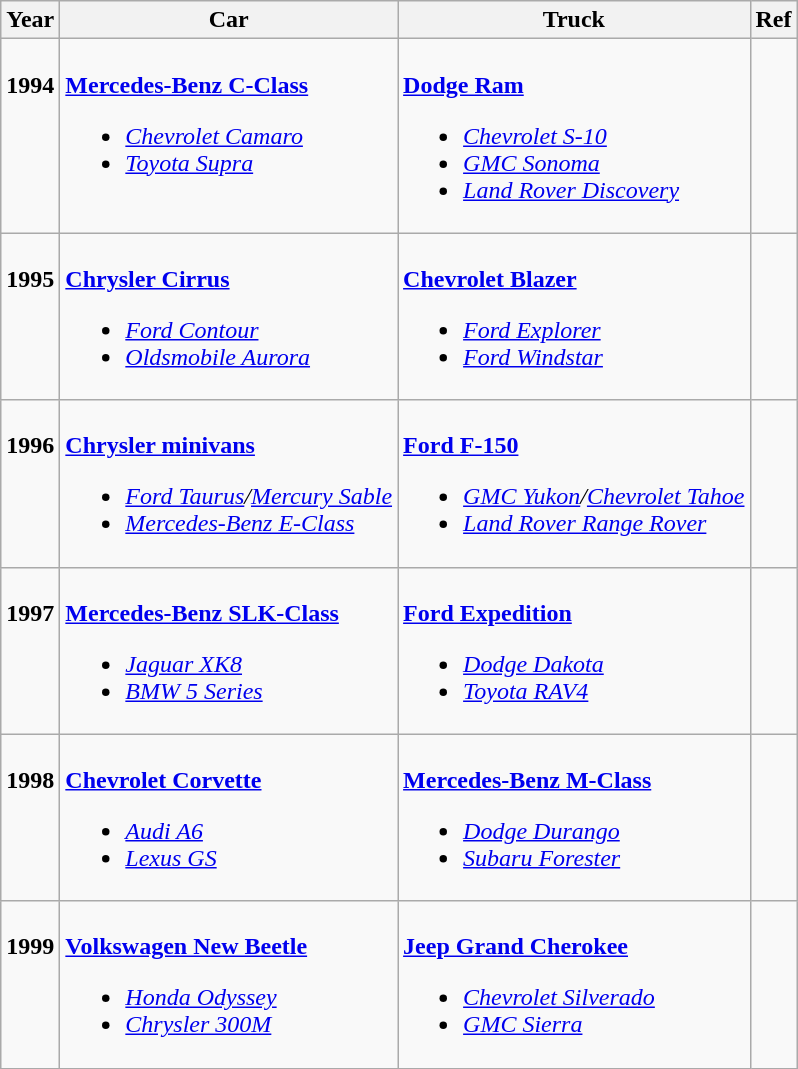<table class="wikitable">
<tr>
<th>Year</th>
<th>Car</th>
<th>Truck</th>
<th>Ref</th>
</tr>
<tr valign="top">
<td><br><strong>1994</strong></td>
<td><br><strong><a href='#'>Mercedes-Benz C-Class</a></strong><ul><li><em><a href='#'>Chevrolet Camaro</a></em></li><li><em><a href='#'>Toyota Supra</a></em></li></ul></td>
<td><br><strong><a href='#'>Dodge Ram</a></strong><ul><li><em><a href='#'>Chevrolet S-10</a></em></li><li><em><a href='#'>GMC Sonoma</a></em></li><li><em><a href='#'>Land Rover Discovery</a></em></li></ul></td>
<td></td>
</tr>
<tr valign="top">
<td><br><strong>1995</strong></td>
<td><br><strong><a href='#'>Chrysler Cirrus</a></strong><ul><li><em><a href='#'>Ford Contour</a></em></li><li><em><a href='#'>Oldsmobile Aurora</a></em></li></ul></td>
<td><br><strong><a href='#'>Chevrolet Blazer</a></strong><ul><li><em><a href='#'>Ford Explorer</a></em></li><li><em><a href='#'>Ford Windstar</a></em></li></ul></td>
<td></td>
</tr>
<tr valign="top">
<td><br><strong>1996</strong></td>
<td><br><strong><a href='#'>Chrysler minivans</a></strong><ul><li><em><a href='#'>Ford Taurus</a>/<a href='#'>Mercury Sable</a></em></li><li><em><a href='#'>Mercedes-Benz E-Class</a></em></li></ul></td>
<td><br><strong><a href='#'>Ford F-150</a></strong><ul><li><em><a href='#'>GMC Yukon</a>/<a href='#'>Chevrolet Tahoe</a></em></li><li><em><a href='#'>Land Rover Range Rover</a></em></li></ul></td>
<td></td>
</tr>
<tr valign="top">
<td><br><strong>1997</strong></td>
<td><br><strong><a href='#'>Mercedes-Benz SLK-Class</a></strong><ul><li><em><a href='#'>Jaguar XK8</a></em></li><li><em><a href='#'>BMW 5 Series</a></em></li></ul></td>
<td><br><strong><a href='#'>Ford Expedition</a></strong><ul><li><em><a href='#'>Dodge Dakota</a></em></li><li><em><a href='#'>Toyota RAV4</a></em></li></ul></td>
<td></td>
</tr>
<tr valign="top">
<td><br><strong>1998</strong></td>
<td><br><strong><a href='#'>Chevrolet Corvette</a></strong><ul><li><em><a href='#'>Audi A6</a></em></li><li><em><a href='#'>Lexus GS</a></em></li></ul></td>
<td><br><strong><a href='#'>Mercedes-Benz M-Class</a></strong><ul><li><em><a href='#'>Dodge Durango</a></em></li><li><em><a href='#'>Subaru Forester</a></em></li></ul></td>
<td></td>
</tr>
<tr valign="top">
<td><br><strong>1999</strong></td>
<td><br><strong><a href='#'>Volkswagen New Beetle</a></strong><ul><li><a href='#'><em>Honda Odyssey</em></a></li><li><em><a href='#'>Chrysler 300M</a></em></li></ul></td>
<td><br><strong><a href='#'>Jeep Grand Cherokee</a></strong><ul><li><em><a href='#'>Chevrolet Silverado</a></em></li><li><em><a href='#'>GMC Sierra</a></em></li></ul></td>
<td></td>
</tr>
</table>
